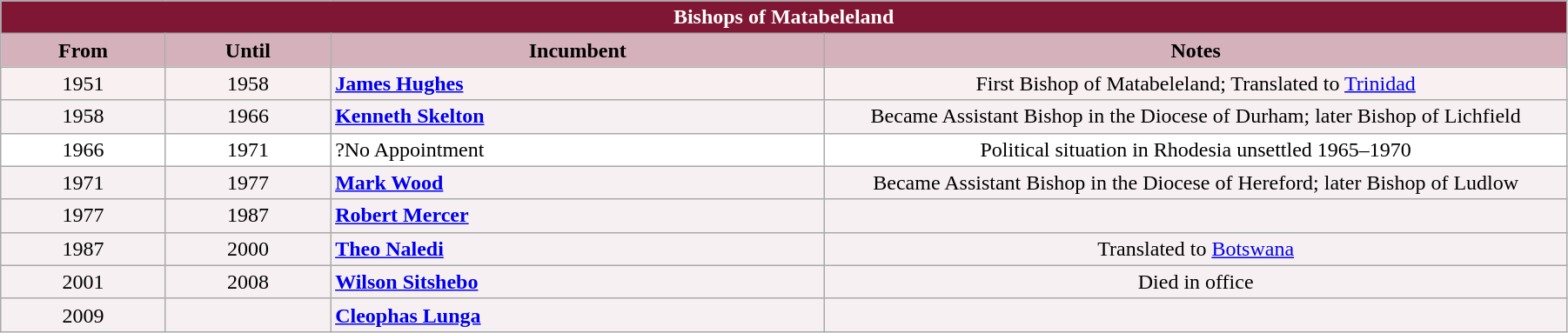<table class="wikitable" style="width:95%;" border="1" cellpadding="2">
<tr>
<th colspan="4" style="background-color: #7F1734; color: white;">Bishops of Matabeleland</th>
</tr>
<tr valign=top>
<th style="background-color:#D4B1BB" width="10%">From</th>
<th style="background-color:#D4B1BB" width="10%">Until</th>
<th style="background-color:#D4B1BB" width="30%">Incumbent</th>
<th style="background-color:#D4B1BB" width="45%">Notes</th>
</tr>
<tr valign=top bgcolor="#F9F0F2">
<td align="center">1951</td>
<td align="center">1958</td>
<td><strong><a href='#'>James Hughes</a></strong></td>
<td align="center">First Bishop of Matabeleland; Translated to <a href='#'>Trinidad</a></td>
</tr>
<tr valign=top bgcolor="#F7F0F2">
<td align="center">1958</td>
<td align="center">1966</td>
<td><strong><a href='#'>Kenneth Skelton</a></strong></td>
<td align="center">Became Assistant Bishop in the Diocese of Durham; later Bishop of Lichfield</td>
</tr>
<tr valign=top bgcolor="white">
<td align="center">1966</td>
<td align="center">1971</td>
<td>?No Appointment</td>
<td align="center">Political situation in Rhodesia unsettled 1965–1970</td>
</tr>
<tr valign=top bgcolor="#F7F0F2">
<td align="center">1971</td>
<td align="center">1977</td>
<td><strong><a href='#'>Mark Wood</a></strong></td>
<td align="center">Became Assistant Bishop in the Diocese of Hereford; later Bishop of Ludlow</td>
</tr>
<tr valign=top bgcolor="#F7F0F2">
<td align="center">1977</td>
<td align="center">1987</td>
<td><strong><a href='#'>Robert Mercer</a></strong></td>
<td></td>
</tr>
<tr valign=top bgcolor="#F7F0F2">
<td align="center">1987</td>
<td align="center">2000</td>
<td><strong><a href='#'>Theo Naledi</a></strong></td>
<td align="center">Translated to <a href='#'>Botswana</a></td>
</tr>
<tr valign=top bgcolor="#F7F0F2">
<td align="center">2001</td>
<td align="center">2008</td>
<td><strong><a href='#'>Wilson Sitshebo</a></strong></td>
<td align="center">Died in office</td>
</tr>
<tr valign=top bgcolor="#F7F0F2">
<td align="center">2009</td>
<td align="center"></td>
<td><strong><a href='#'>Cleophas Lunga</a></strong></td>
<td></td>
</tr>
</table>
